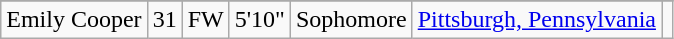<table class="wikitable sortable" style="text-align:center;" border="1">
<tr align=center>
</tr>
<tr>
<td>Emily Cooper</td>
<td>31</td>
<td>FW</td>
<td>5'10"</td>
<td>Sophomore</td>
<td><a href='#'>Pittsburgh, Pennsylvania</a></td>
<td></td>
</tr>
</table>
